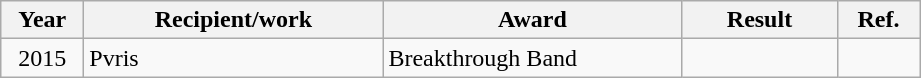<table class="wikitable plainrowheaders">
<tr>
<th scope="col" style="width:3em;">Year</th>
<th scope="col" style="width:12em;">Recipient/work</th>
<th scope="col" style="width:12em;">Award</th>
<th scope="col" style="width:6em;">Result</th>
<th scope="col" style="width:3em;">Ref.</th>
</tr>
<tr>
<td align="center">2015</td>
<td>Pvris</td>
<td>Breakthrough Band</td>
<td></td>
<td align="center"></td>
</tr>
</table>
